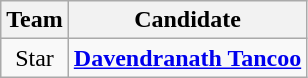<table class="wikitable" style="text-align:center">
<tr>
<th>Team</th>
<th>Candidate</th>
</tr>
<tr>
<td>Star</td>
<td><strong><a href='#'>Davendranath Tancoo</a></strong></td>
</tr>
</table>
